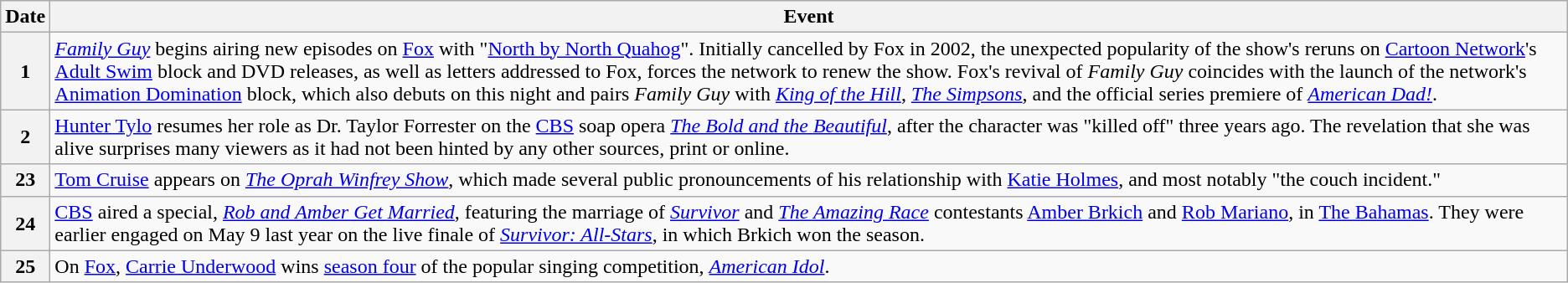<table class="wikitable">
<tr>
<th>Date</th>
<th>Event</th>
</tr>
<tr>
<th>1</th>
<td><em><a href='#'>Family Guy</a></em> begins airing new episodes on <a href='#'>Fox</a> with "<a href='#'>North by North Quahog</a>". Initially cancelled by Fox in 2002, the unexpected popularity of the show's reruns on <a href='#'>Cartoon Network</a>'s <a href='#'>Adult Swim</a> block and DVD releases, as well as letters addressed to Fox, forces the network to renew the show. Fox's revival of <em>Family Guy</em> coincides with the launch of the network's <a href='#'>Animation Domination</a> block, which also debuts on this night and pairs <em>Family Guy</em> with <em><a href='#'>King of the Hill</a></em>, <em><a href='#'>The Simpsons</a></em>, and the official series premiere of <em><a href='#'>American Dad!</a></em>.</td>
</tr>
<tr>
<th>2</th>
<td><a href='#'>Hunter Tylo</a> resumes her role as Dr. Taylor Forrester on the <a href='#'>CBS</a> soap opera <em><a href='#'>The Bold and the Beautiful</a></em>, after the character was "killed off" three years ago. The revelation that she was alive surprises many viewers as it had not been hinted by any other sources, print or online.</td>
</tr>
<tr>
<th>23</th>
<td><a href='#'>Tom Cruise</a> appears on <em><a href='#'>The Oprah Winfrey Show</a></em>, which made several public pronouncements of his relationship with <a href='#'>Katie Holmes</a>, and most notably "the couch incident."</td>
</tr>
<tr>
<th>24</th>
<td><a href='#'>CBS</a> aired a special, <em><a href='#'>Rob and Amber Get Married</a></em>, featuring the marriage of <em><a href='#'>Survivor</a></em> and <em><a href='#'>The Amazing Race</a></em> contestants <a href='#'>Amber Brkich</a> and <a href='#'>Rob Mariano</a>, in <a href='#'>The Bahamas</a>. They were earlier engaged on May 9 last year on the live finale of <em><a href='#'>Survivor: All-Stars</a></em>, in which Brkich won the season.</td>
</tr>
<tr>
<th>25</th>
<td>On <a href='#'>Fox</a>, <a href='#'>Carrie Underwood</a> wins <a href='#'>season four</a> of the popular singing competition, <em><a href='#'>American Idol</a></em>.</td>
</tr>
</table>
